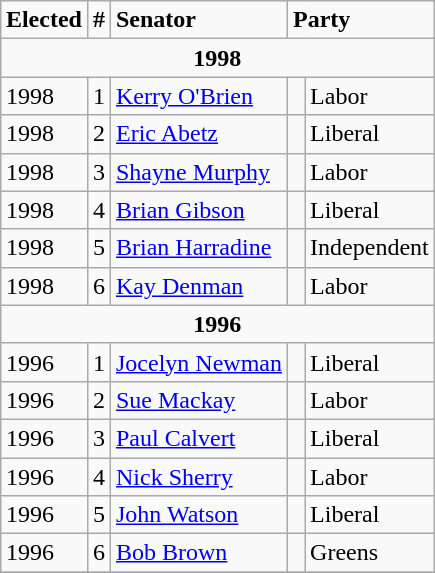<table style=float:right class="wikitable">
<tr>
<td><strong>Elected</strong></td>
<td><strong>#</strong></td>
<td><strong>Senator</strong></td>
<td colspan="2"><strong>Party</strong></td>
</tr>
<tr>
<td style="text-align:center;" colspan="5"><strong>1998</strong></td>
</tr>
<tr>
<td>1998</td>
<td>1</td>
<td><a href='#'>Kerry O'Brien</a></td>
<td> </td>
<td>Labor</td>
</tr>
<tr>
<td>1998</td>
<td>2</td>
<td><a href='#'>Eric Abetz</a></td>
<td> </td>
<td>Liberal</td>
</tr>
<tr>
<td>1998</td>
<td>3</td>
<td><a href='#'>Shayne Murphy</a></td>
<td> </td>
<td>Labor</td>
</tr>
<tr>
<td>1998</td>
<td>4</td>
<td><a href='#'>Brian Gibson</a></td>
<td> </td>
<td>Liberal</td>
</tr>
<tr>
<td>1998</td>
<td>5</td>
<td><a href='#'>Brian Harradine</a></td>
<td> </td>
<td>Independent</td>
</tr>
<tr>
<td>1998</td>
<td>6</td>
<td><a href='#'>Kay Denman</a></td>
<td> </td>
<td>Labor</td>
</tr>
<tr>
<td style="text-align:center;" colspan="5"><strong>1996</strong></td>
</tr>
<tr>
<td>1996</td>
<td>1</td>
<td><a href='#'>Jocelyn Newman</a></td>
<td> </td>
<td>Liberal</td>
</tr>
<tr>
<td>1996</td>
<td>2</td>
<td><a href='#'>Sue Mackay</a></td>
<td> </td>
<td>Labor</td>
</tr>
<tr>
<td>1996</td>
<td>3</td>
<td><a href='#'>Paul Calvert</a></td>
<td> </td>
<td>Liberal</td>
</tr>
<tr>
<td>1996</td>
<td>4</td>
<td><a href='#'>Nick Sherry</a></td>
<td> </td>
<td>Labor</td>
</tr>
<tr>
<td>1996</td>
<td>5</td>
<td><a href='#'>John Watson</a></td>
<td> </td>
<td>Liberal</td>
</tr>
<tr>
<td>1996</td>
<td>6</td>
<td><a href='#'>Bob Brown</a></td>
<td> </td>
<td>Greens</td>
</tr>
<tr>
</tr>
</table>
